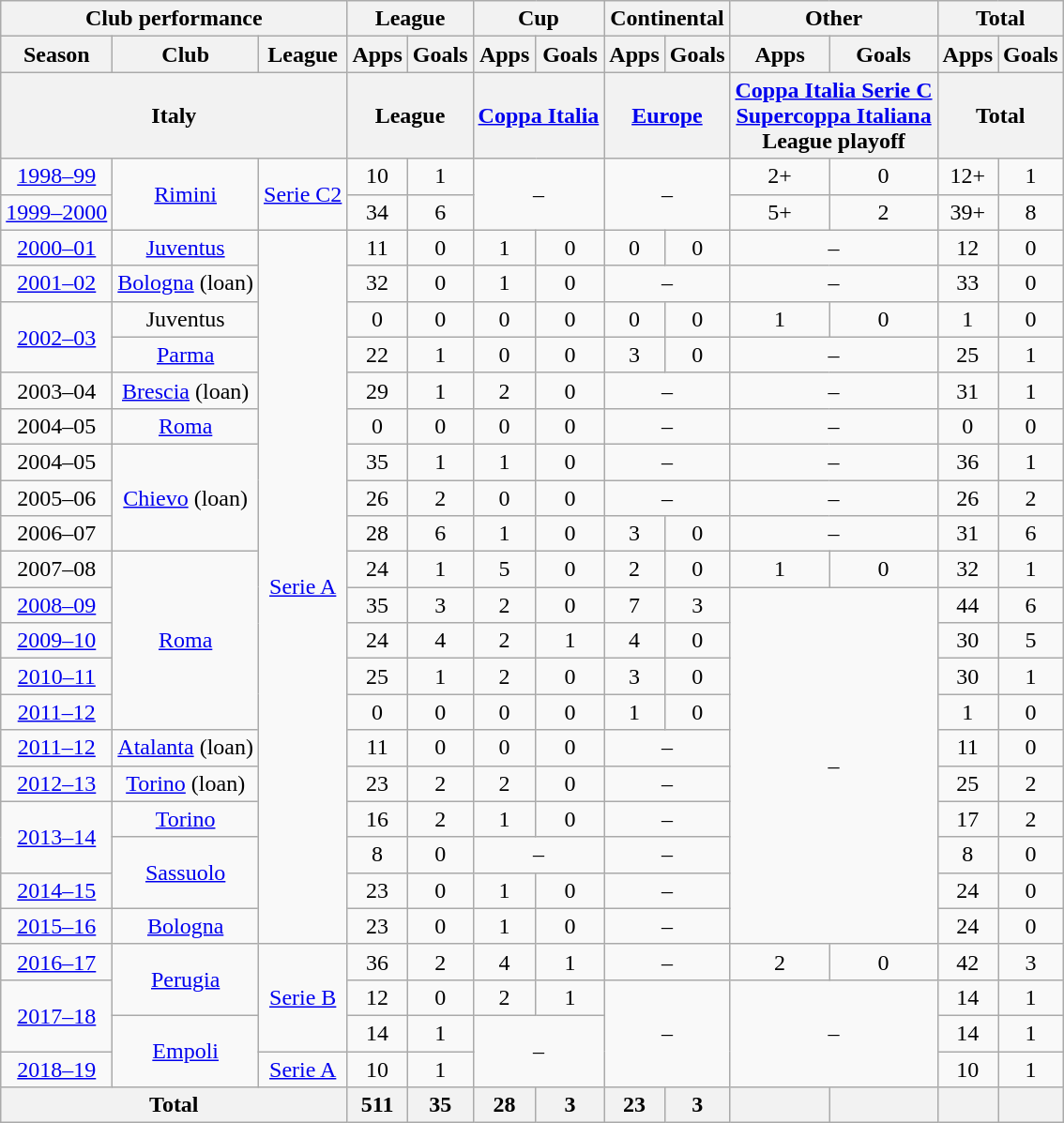<table class="wikitable sortable" style="text-align:center;">
<tr>
<th colspan=3>Club performance</th>
<th colspan=2>League</th>
<th colspan=2>Cup</th>
<th colspan=2>Continental</th>
<th colspan=2>Other</th>
<th colspan=2>Total</th>
</tr>
<tr>
<th>Season</th>
<th>Club</th>
<th>League</th>
<th>Apps</th>
<th>Goals</th>
<th>Apps</th>
<th>Goals</th>
<th>Apps</th>
<th>Goals</th>
<th>Apps</th>
<th>Goals</th>
<th>Apps</th>
<th>Goals</th>
</tr>
<tr>
<th colspan=3>Italy</th>
<th colspan=2>League</th>
<th colspan=2><a href='#'>Coppa Italia</a></th>
<th colspan=2><a href='#'>Europe</a></th>
<th colspan=2><a href='#'>Coppa Italia Serie C</a><br><a href='#'>Supercoppa Italiana</a><br>League playoff</th>
<th colspan=2>Total</th>
</tr>
<tr>
<td><a href='#'>1998–99</a></td>
<td rowspan="2"><a href='#'>Rimini</a></td>
<td rowspan="2"><a href='#'>Serie C2</a></td>
<td>10</td>
<td>1</td>
<td rowspan="2" colspan="2">–</td>
<td rowspan="2" colspan="2">–</td>
<td>2+</td>
<td>0</td>
<td>12+</td>
<td>1</td>
</tr>
<tr>
<td><a href='#'>1999–2000</a></td>
<td>34</td>
<td>6</td>
<td>5+</td>
<td>2</td>
<td>39+</td>
<td>8</td>
</tr>
<tr>
<td><a href='#'>2000–01</a></td>
<td><a href='#'>Juventus</a></td>
<td rowspan=20><a href='#'>Serie A</a></td>
<td>11</td>
<td>0</td>
<td>1</td>
<td>0</td>
<td>0</td>
<td>0</td>
<td colspan="2">–</td>
<td>12</td>
<td>0</td>
</tr>
<tr>
<td><a href='#'>2001–02</a></td>
<td><a href='#'>Bologna</a> (loan)</td>
<td>32</td>
<td>0</td>
<td>1</td>
<td>0</td>
<td colspan="2">–</td>
<td colspan="2">–</td>
<td>33</td>
<td>0</td>
</tr>
<tr>
<td rowspan=2><a href='#'>2002–03</a></td>
<td>Juventus</td>
<td>0</td>
<td>0</td>
<td>0</td>
<td>0</td>
<td>0</td>
<td>0</td>
<td>1</td>
<td>0</td>
<td>1</td>
<td>0</td>
</tr>
<tr>
<td><a href='#'>Parma</a></td>
<td>22</td>
<td>1</td>
<td>0</td>
<td>0</td>
<td>3</td>
<td>0</td>
<td colspan="2">–</td>
<td>25</td>
<td>1</td>
</tr>
<tr>
<td>2003–04</td>
<td><a href='#'>Brescia</a> (loan)</td>
<td>29</td>
<td>1</td>
<td>2</td>
<td>0</td>
<td colspan="2">–</td>
<td colspan="2">–</td>
<td>31</td>
<td>1</td>
</tr>
<tr>
<td>2004–05</td>
<td><a href='#'>Roma</a></td>
<td>0</td>
<td>0</td>
<td>0</td>
<td>0</td>
<td colspan="2">–</td>
<td colspan="2">–</td>
<td>0</td>
<td>0</td>
</tr>
<tr>
<td>2004–05</td>
<td rowspan="3"><a href='#'>Chievo</a> (loan)</td>
<td>35</td>
<td>1</td>
<td>1</td>
<td>0</td>
<td colspan="2">–</td>
<td colspan="2">–</td>
<td>36</td>
<td>1</td>
</tr>
<tr>
<td>2005–06</td>
<td>26</td>
<td>2</td>
<td>0</td>
<td>0</td>
<td colspan="2">–</td>
<td colspan="2">–</td>
<td>26</td>
<td>2</td>
</tr>
<tr>
<td>2006–07</td>
<td>28</td>
<td>6</td>
<td>1</td>
<td>0</td>
<td>3</td>
<td>0</td>
<td colspan="2">–</td>
<td>31</td>
<td>6</td>
</tr>
<tr>
<td>2007–08</td>
<td rowspan=5><a href='#'>Roma</a></td>
<td>24</td>
<td>1</td>
<td>5</td>
<td>0</td>
<td>2</td>
<td>0</td>
<td>1</td>
<td>0</td>
<td>32</td>
<td>1</td>
</tr>
<tr>
<td><a href='#'>2008–09</a></td>
<td>35</td>
<td>3</td>
<td>2</td>
<td>0</td>
<td>7</td>
<td>3</td>
<td rowspan=10 colspan=2>–</td>
<td>44</td>
<td>6</td>
</tr>
<tr>
<td><a href='#'>2009–10</a></td>
<td>24</td>
<td>4</td>
<td>2</td>
<td>1</td>
<td>4</td>
<td>0</td>
<td>30</td>
<td>5</td>
</tr>
<tr>
<td><a href='#'>2010–11</a></td>
<td>25</td>
<td>1</td>
<td>2</td>
<td>0</td>
<td>3</td>
<td>0</td>
<td>30</td>
<td>1</td>
</tr>
<tr>
<td><a href='#'>2011–12</a></td>
<td>0</td>
<td>0</td>
<td>0</td>
<td>0</td>
<td>1</td>
<td>0</td>
<td>1</td>
<td>0</td>
</tr>
<tr>
<td><a href='#'>2011–12</a></td>
<td><a href='#'>Atalanta</a> (loan)</td>
<td>11</td>
<td>0</td>
<td>0</td>
<td>0</td>
<td colspan="2">–</td>
<td>11</td>
<td>0</td>
</tr>
<tr>
<td><a href='#'>2012–13</a></td>
<td><a href='#'>Torino</a> (loan)</td>
<td>23</td>
<td>2</td>
<td>2</td>
<td>0</td>
<td colspan="2">–</td>
<td>25</td>
<td>2</td>
</tr>
<tr>
<td rowspan=2><a href='#'>2013–14</a></td>
<td><a href='#'>Torino</a></td>
<td>16</td>
<td>2</td>
<td>1</td>
<td>0</td>
<td colspan="2">–</td>
<td>17</td>
<td>2</td>
</tr>
<tr>
<td rowspan=2><a href='#'>Sassuolo</a></td>
<td>8</td>
<td>0</td>
<td colspan="2">–</td>
<td colspan="2">–</td>
<td>8</td>
<td>0</td>
</tr>
<tr>
<td><a href='#'>2014–15</a></td>
<td>23</td>
<td>0</td>
<td>1</td>
<td>0</td>
<td colspan="2">–</td>
<td>24</td>
<td>0</td>
</tr>
<tr>
<td><a href='#'>2015–16</a></td>
<td><a href='#'>Bologna</a></td>
<td>23</td>
<td>0</td>
<td>1</td>
<td>0</td>
<td colspan="2">–</td>
<td>24</td>
<td>0</td>
</tr>
<tr>
<td><a href='#'>2016–17</a></td>
<td rowspan="2"><a href='#'>Perugia</a></td>
<td rowspan="3"><a href='#'>Serie B</a></td>
<td>36</td>
<td>2</td>
<td>4</td>
<td>1</td>
<td colspan="2">–</td>
<td>2</td>
<td>0</td>
<td>42</td>
<td>3</td>
</tr>
<tr>
<td rowspan=2><a href='#'>2017–18</a></td>
<td>12</td>
<td>0</td>
<td>2</td>
<td>1</td>
<td rowspan=3 colspan="2">–</td>
<td rowspan=3 colspan="2">–</td>
<td>14</td>
<td>1</td>
</tr>
<tr>
<td rowspan="2"><a href='#'>Empoli</a></td>
<td>14</td>
<td>1</td>
<td rowspan="2" colspan="2">–</td>
<td>14</td>
<td>1</td>
</tr>
<tr>
<td><a href='#'>2018–19</a></td>
<td><a href='#'>Serie A</a></td>
<td>10</td>
<td>1</td>
<td>10</td>
<td>1</td>
</tr>
<tr>
<th colspan=3>Total</th>
<th>511</th>
<th>35</th>
<th>28</th>
<th>3</th>
<th>23</th>
<th>3</th>
<th></th>
<th></th>
<th></th>
<th></th>
</tr>
</table>
